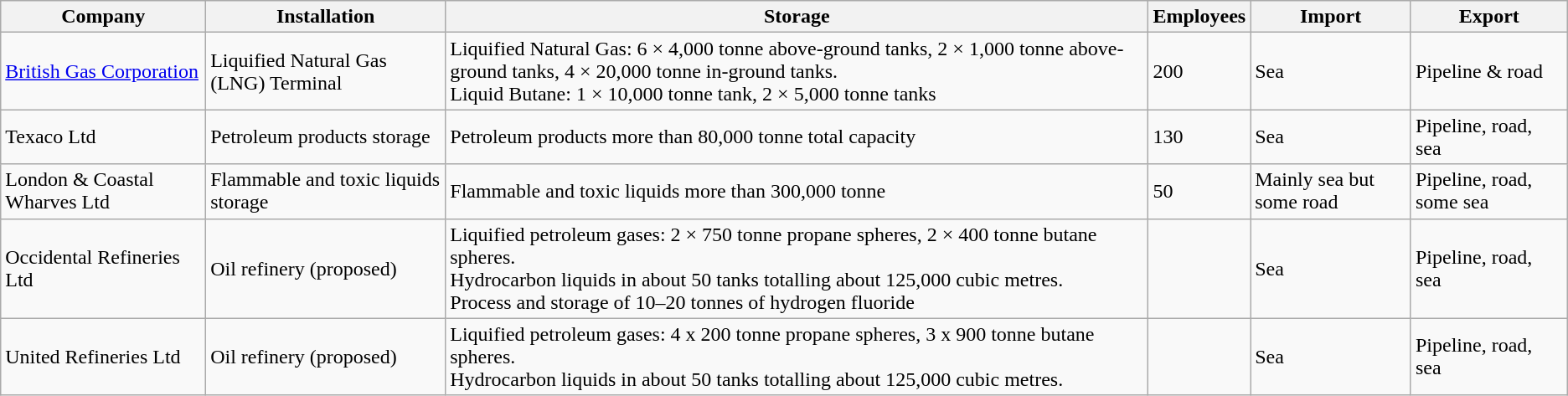<table class="wikitable">
<tr>
<th>Company</th>
<th>Installation</th>
<th>Storage</th>
<th>Employees</th>
<th>Import</th>
<th>Export</th>
</tr>
<tr>
<td><a href='#'>British Gas Corporation</a></td>
<td>Liquified Natural Gas (LNG) Terminal</td>
<td>Liquified Natural Gas: 6 × 4,000 tonne above-ground tanks, 2 × 1,000 tonne above-ground tanks, 4 × 20,000 tonne in-ground tanks.<br>Liquid Butane: 1 × 10,000 tonne tank, 2 × 5,000 tonne tanks</td>
<td>200</td>
<td>Sea</td>
<td>Pipeline & road</td>
</tr>
<tr>
<td>Texaco Ltd</td>
<td>Petroleum products storage</td>
<td>Petroleum products more than 80,000 tonne total capacity</td>
<td>130</td>
<td>Sea</td>
<td>Pipeline, road, sea</td>
</tr>
<tr>
<td>London & Coastal Wharves Ltd</td>
<td>Flammable and toxic liquids storage</td>
<td>Flammable and toxic liquids more than 300,000 tonne</td>
<td>50</td>
<td>Mainly sea but some road</td>
<td>Pipeline, road, some sea</td>
</tr>
<tr>
<td>Occidental Refineries Ltd</td>
<td>Oil refinery (proposed)</td>
<td>Liquified petroleum gases: 2 × 750 tonne propane spheres, 2 × 400 tonne butane spheres.<br>Hydrocarbon liquids in about 50 tanks totalling about 125,000 cubic metres.<br>Process and storage of 10–20 tonnes of hydrogen fluoride</td>
<td></td>
<td>Sea</td>
<td>Pipeline, road, sea</td>
</tr>
<tr>
<td>United Refineries Ltd</td>
<td>Oil refinery (proposed)</td>
<td>Liquified petroleum gases: 4 x 200 tonne propane spheres, 3 x 900 tonne butane spheres.<br>Hydrocarbon liquids in about 50 tanks totalling about 125,000 cubic metres.</td>
<td></td>
<td>Sea</td>
<td>Pipeline, road, sea</td>
</tr>
</table>
